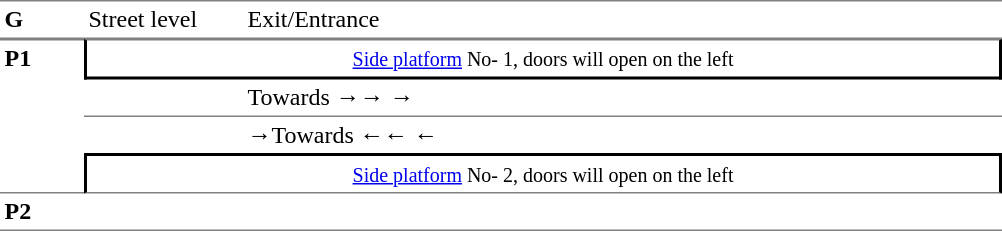<table table border=0 cellspacing=0 cellpadding=3>
<tr>
<td style="border-bottom:solid 1px gray;border-top:solid 1px gray;" width=50 valign=top><strong>G</strong></td>
<td style="border-top:solid 1px gray;border-bottom:solid 1px gray;" width=100 valign=top>Street level</td>
<td style="border-top:solid 1px gray;border-bottom:solid 1px gray;" width=500 valign=top>Exit/Entrance</td>
</tr>
<tr>
<td style="border-top:solid 1px gray;border-bottom:solid 1px gray;" width=50 rowspan=4 valign=top><strong>P1</strong></td>
<td style="border-top:solid 1px gray;border-right:solid 2px black;border-left:solid 2px black;border-bottom:solid 2px black;text-align:center;" colspan=2><small><a href='#'>Side platform</a> No- 1, doors will open on the left </small></td>
</tr>
<tr>
<td style="border-bottom:solid 1px gray;" width=100></td>
<td style="border-bottom:solid 1px gray;" width=500>Towards →→ →</td>
</tr>
<tr>
<td></td>
<td><span>→</span>Towards ←← ←</td>
</tr>
<tr>
<td style="border-top:solid 2px black;border-right:solid 2px black;border-left:solid 2px black;border-bottom:solid 1px gray;text-align:center;" colspan=2><small><a href='#'>Side platform</a> No- 2, doors will open on the left </small></td>
</tr>
<tr>
<td style="border-bottom:solid 1px gray;" width=50 rowspan=2 valign=top><strong>P2</strong></td>
<td style="border-bottom:solid 1px gray;" width=100></td>
<td style="border-bottom:solid 1px gray;" width=500></td>
</tr>
<tr>
</tr>
</table>
